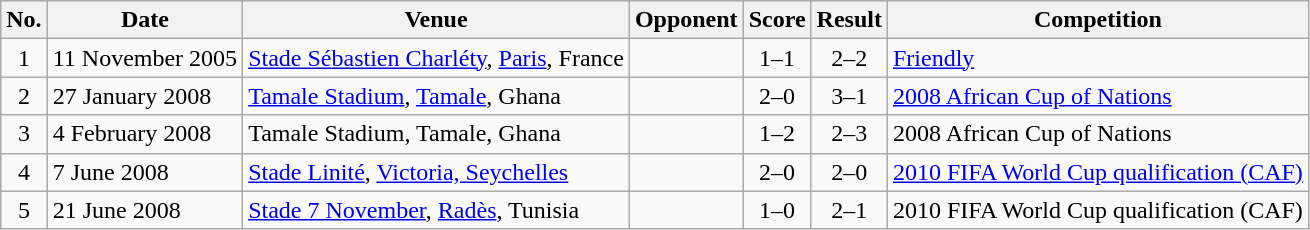<table class="wikitable sortable">
<tr>
<th scope="col">No.</th>
<th scope="col">Date</th>
<th scope="col">Venue</th>
<th scope="col">Opponent</th>
<th scope="col">Score</th>
<th scope="col">Result</th>
<th scope="col">Competition</th>
</tr>
<tr>
<td align="center">1</td>
<td>11 November 2005</td>
<td><a href='#'>Stade Sébastien Charléty</a>, <a href='#'>Paris</a>, France</td>
<td></td>
<td align="center">1–1</td>
<td align="center">2–2</td>
<td><a href='#'>Friendly</a></td>
</tr>
<tr>
<td align="center">2</td>
<td>27 January 2008</td>
<td><a href='#'>Tamale Stadium</a>, <a href='#'>Tamale</a>, Ghana</td>
<td></td>
<td align="center">2–0</td>
<td align="center">3–1</td>
<td><a href='#'>2008 African Cup of Nations</a></td>
</tr>
<tr>
<td align="center">3</td>
<td>4 February 2008</td>
<td>Tamale Stadium, Tamale, Ghana</td>
<td></td>
<td align="center">1–2</td>
<td align="center">2–3</td>
<td>2008 African Cup of Nations</td>
</tr>
<tr>
<td align="center">4</td>
<td>7 June 2008</td>
<td><a href='#'>Stade Linité</a>, <a href='#'>Victoria, Seychelles</a></td>
<td></td>
<td align="center">2–0</td>
<td align="center">2–0</td>
<td><a href='#'>2010 FIFA World Cup qualification (CAF)</a></td>
</tr>
<tr>
<td align="center">5</td>
<td>21 June 2008</td>
<td><a href='#'>Stade 7 November</a>, <a href='#'>Radès</a>, Tunisia</td>
<td></td>
<td align="center">1–0</td>
<td align="center">2–1</td>
<td>2010 FIFA World Cup qualification (CAF)</td>
</tr>
</table>
